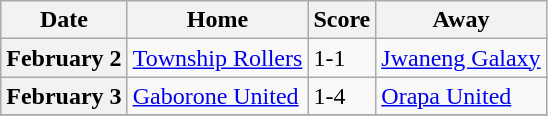<table class="wikitable sortable plainrowheaders">
<tr>
<th scope="col">Date</th>
<th scope="col">Home</th>
<th scope="col">Score</th>
<th scope="col">Away</th>
</tr>
<tr>
<th scope="row">February 2</th>
<td><a href='#'>Township Rollers</a></td>
<td>1-1</td>
<td><a href='#'>Jwaneng Galaxy</a></td>
</tr>
<tr>
<th scope="row">February 3</th>
<td><a href='#'>Gaborone United</a></td>
<td>1-4</td>
<td><a href='#'>Orapa United</a></td>
</tr>
<tr>
</tr>
</table>
